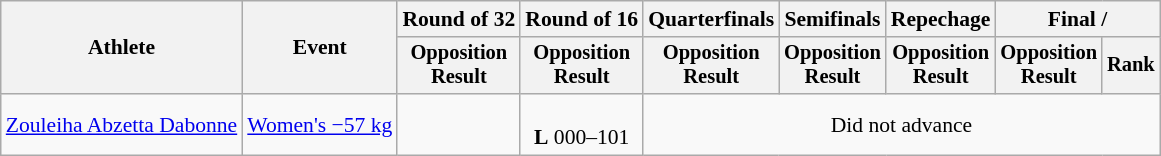<table class="wikitable" style="font-size:90%">
<tr>
<th rowspan="2">Athlete</th>
<th rowspan="2">Event</th>
<th>Round of 32</th>
<th>Round of 16</th>
<th>Quarterfinals</th>
<th>Semifinals</th>
<th>Repechage</th>
<th colspan=2>Final / </th>
</tr>
<tr style="font-size:95%">
<th>Opposition<br>Result</th>
<th>Opposition<br>Result</th>
<th>Opposition<br>Result</th>
<th>Opposition<br>Result</th>
<th>Opposition<br>Result</th>
<th>Opposition<br>Result</th>
<th>Rank</th>
</tr>
<tr align=center>
<td align=left><a href='#'>Zouleiha Abzetta Dabonne</a></td>
<td align=left><a href='#'>Women's −57 kg</a></td>
<td></td>
<td><br><strong>L</strong> 000–101</td>
<td colspan=5>Did not advance</td>
</tr>
</table>
